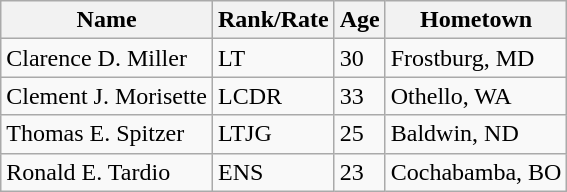<table class="wikitable">
<tr>
<th>Name</th>
<th>Rank/Rate</th>
<th>Age</th>
<th>Hometown</th>
</tr>
<tr>
<td>Clarence D. Miller</td>
<td>LT</td>
<td>30</td>
<td>Frostburg, MD</td>
</tr>
<tr>
<td>Clement J. Morisette</td>
<td>LCDR</td>
<td>33</td>
<td>Othello, WA</td>
</tr>
<tr>
<td>Thomas E. Spitzer</td>
<td>LTJG</td>
<td>25</td>
<td>Baldwin, ND</td>
</tr>
<tr>
<td>Ronald E. Tardio</td>
<td>ENS</td>
<td>23</td>
<td>Cochabamba, BO</td>
</tr>
</table>
